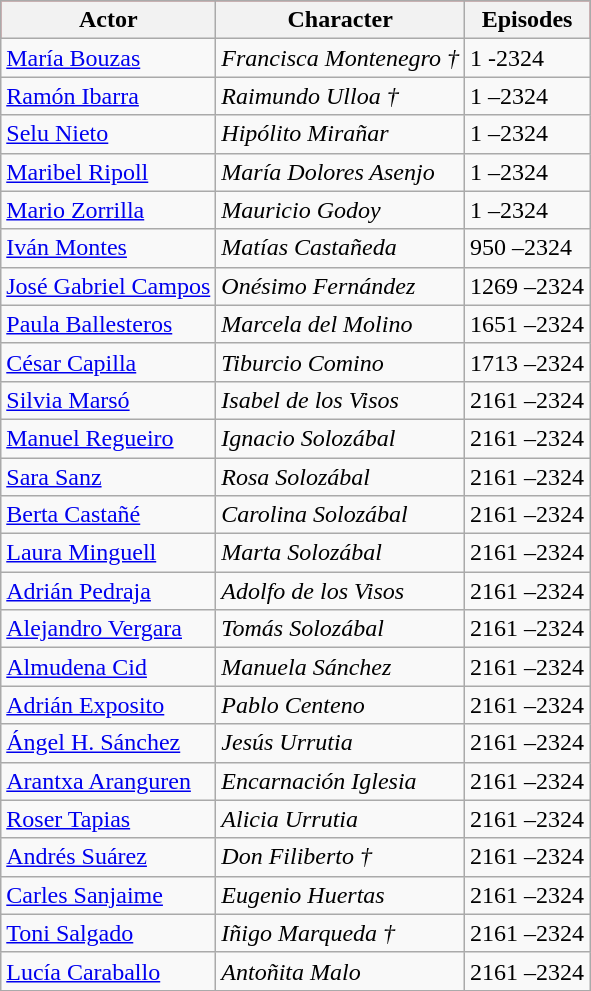<table class="wikitable">
<tr style="background:#c80815; text-align:center;">
<th><strong>Actor</strong></th>
<th><strong>Character</strong></th>
<th><strong>Episodes</strong></th>
</tr>
<tr>
<td><a href='#'>María Bouzas</a></td>
<td><em>Francisca Montenegro †</em></td>
<td>1 -2324</td>
</tr>
<tr>
<td><a href='#'>Ramón Ibarra</a></td>
<td><em>Raimundo Ulloa †</em></td>
<td>1 –2324</td>
</tr>
<tr>
<td><a href='#'>Selu Nieto</a></td>
<td><em>Hipólito Mirañar</em></td>
<td>1 –2324</td>
</tr>
<tr>
<td><a href='#'>Maribel Ripoll</a></td>
<td><em>María Dolores Asenjo</em></td>
<td>1 –2324</td>
</tr>
<tr>
<td><a href='#'>Mario Zorrilla</a></td>
<td><em>Mauricio Godoy</em></td>
<td>1 –2324</td>
</tr>
<tr>
<td><a href='#'>Iván Montes</a></td>
<td><em>Matías Castañeda</em></td>
<td>950 –2324</td>
</tr>
<tr>
<td><a href='#'>José Gabriel Campos</a></td>
<td><em>Onésimo Fernández</em></td>
<td>1269 –2324</td>
</tr>
<tr>
<td><a href='#'>Paula Ballesteros</a></td>
<td><em>Marcela del Molino</em></td>
<td>1651 –2324</td>
</tr>
<tr>
<td><a href='#'>César Capilla</a></td>
<td><em>Tiburcio Comino</em></td>
<td>1713 –2324</td>
</tr>
<tr>
<td><a href='#'>Silvia Marsó</a></td>
<td><em>Isabel de los Visos</em></td>
<td>2161 –2324</td>
</tr>
<tr>
<td><a href='#'>Manuel Regueiro</a></td>
<td><em>Ignacio Solozábal</em></td>
<td>2161 –2324</td>
</tr>
<tr>
<td><a href='#'>Sara Sanz</a></td>
<td><em>Rosa Solozábal</em></td>
<td>2161 –2324</td>
</tr>
<tr>
<td><a href='#'>Berta Castañé</a></td>
<td><em>Carolina Solozábal</em></td>
<td>2161 –2324</td>
</tr>
<tr>
<td><a href='#'>Laura Minguell</a></td>
<td><em>Marta Solozábal</em></td>
<td>2161 –2324</td>
</tr>
<tr>
<td><a href='#'>Adrián Pedraja</a></td>
<td><em>Adolfo de los Visos</em></td>
<td>2161 –2324</td>
</tr>
<tr>
<td><a href='#'>Alejandro Vergara</a></td>
<td><em>Tomás Solozábal</em></td>
<td>2161 –2324</td>
</tr>
<tr>
<td><a href='#'>Almudena Cid</a></td>
<td><em>Manuela Sánchez</em></td>
<td>2161 –2324</td>
</tr>
<tr>
<td><a href='#'>Adrián Exposito</a></td>
<td><em>Pablo Centeno</em></td>
<td>2161 –2324</td>
</tr>
<tr>
<td><a href='#'>Ángel H. Sánchez</a></td>
<td><em>Jesús Urrutia</em></td>
<td>2161 –2324</td>
</tr>
<tr>
<td><a href='#'>Arantxa Aranguren</a></td>
<td><em>Encarnación Iglesia</em></td>
<td>2161 –2324</td>
</tr>
<tr>
<td><a href='#'>Roser Tapias</a></td>
<td><em>Alicia Urrutia</em></td>
<td>2161 –2324</td>
</tr>
<tr>
<td><a href='#'>Andrés Suárez</a></td>
<td><em>Don Filiberto †</em></td>
<td>2161 –2324</td>
</tr>
<tr>
<td><a href='#'>Carles Sanjaime</a></td>
<td><em>Eugenio Huertas</em></td>
<td>2161 –2324</td>
</tr>
<tr>
<td><a href='#'>Toni Salgado</a></td>
<td><em>Iñigo Marqueda †</em></td>
<td>2161 –2324</td>
</tr>
<tr>
<td><a href='#'>Lucía Caraballo</a></td>
<td><em>Antoñita Malo</em></td>
<td>2161 –2324</td>
</tr>
</table>
